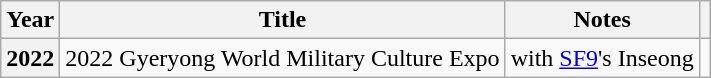<table class="wikitable plainrowheaders">
<tr>
<th scope="col">Year</th>
<th scope="col">Title</th>
<th scope="col">Notes</th>
<th scope="col" class="unsortable"></th>
</tr>
<tr>
<th scope="row">2022</th>
<td>2022 Gyeryong World Military Culture Expo</td>
<td>with <a href='#'>SF9</a>'s Inseong</td>
<td></td>
</tr>
</table>
